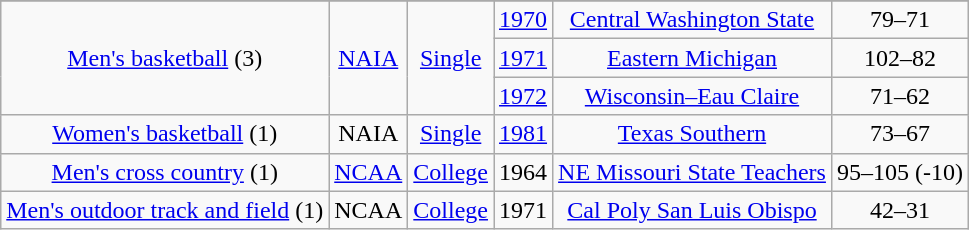<table class="wikitable">
<tr>
</tr>
<tr align="center">
<td rowspan=3><a href='#'>Men's basketball</a> (3)</td>
<td rowspan=3><a href='#'>NAIA</a></td>
<td rowspan=3><a href='#'>Single</a></td>
<td><a href='#'>1970</a></td>
<td><a href='#'>Central Washington State</a></td>
<td>79–71</td>
</tr>
<tr align="center">
<td><a href='#'>1971</a></td>
<td><a href='#'>Eastern Michigan</a></td>
<td>102–82</td>
</tr>
<tr align="center">
<td><a href='#'>1972</a></td>
<td><a href='#'>Wisconsin–Eau Claire</a></td>
<td>71–62</td>
</tr>
<tr align="center">
<td><a href='#'>Women's basketball</a> (1)</td>
<td>NAIA</td>
<td><a href='#'>Single</a></td>
<td><a href='#'>1981</a></td>
<td><a href='#'>Texas Southern</a></td>
<td>73–67</td>
</tr>
<tr align="center">
<td><a href='#'>Men's cross country</a> (1)</td>
<td><a href='#'>NCAA</a></td>
<td><a href='#'>College</a></td>
<td>1964</td>
<td><a href='#'>NE Missouri State Teachers</a></td>
<td>95–105 (-10)</td>
</tr>
<tr align="center">
<td><a href='#'>Men's outdoor track and field</a> (1)</td>
<td>NCAA</td>
<td><a href='#'>College</a></td>
<td>1971</td>
<td><a href='#'>Cal Poly San Luis Obispo</a></td>
<td>42–31</td>
</tr>
</table>
